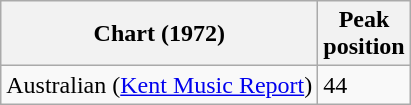<table class="wikitable sortable plainrowheaders">
<tr>
<th scope="col">Chart (1972)</th>
<th scope="col">Peak<br>position</th>
</tr>
<tr>
<td>Australian (<a href='#'>Kent Music Report</a>)</td>
<td>44</td>
</tr>
</table>
